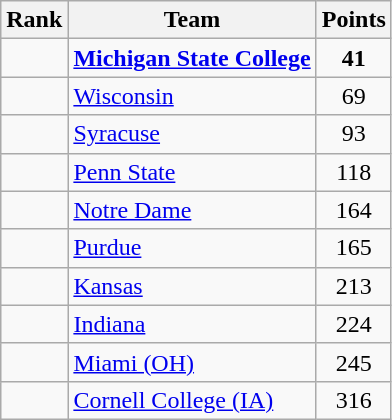<table class="wikitable sortable" style="text-align:center">
<tr>
<th>Rank</th>
<th>Team</th>
<th>Points</th>
</tr>
<tr>
<td></td>
<td align=left><strong> <a href='#'>Michigan State College</a></strong></td>
<td><strong>41</strong></td>
</tr>
<tr>
<td></td>
<td align=left><a href='#'>Wisconsin</a></td>
<td>69</td>
</tr>
<tr>
<td></td>
<td align=left><a href='#'>Syracuse</a></td>
<td>93</td>
</tr>
<tr>
<td></td>
<td align=left><a href='#'>Penn State</a></td>
<td>118</td>
</tr>
<tr>
<td></td>
<td align=left><a href='#'>Notre Dame</a></td>
<td>164</td>
</tr>
<tr>
<td></td>
<td align=left><a href='#'>Purdue</a></td>
<td>165</td>
</tr>
<tr>
<td></td>
<td align=left><a href='#'>Kansas</a></td>
<td>213</td>
</tr>
<tr>
<td></td>
<td align=left><a href='#'>Indiana</a></td>
<td>224</td>
</tr>
<tr>
<td></td>
<td align=left><a href='#'>Miami (OH)</a></td>
<td>245</td>
</tr>
<tr>
<td></td>
<td align=left><a href='#'>Cornell College (IA)</a></td>
<td>316</td>
</tr>
</table>
